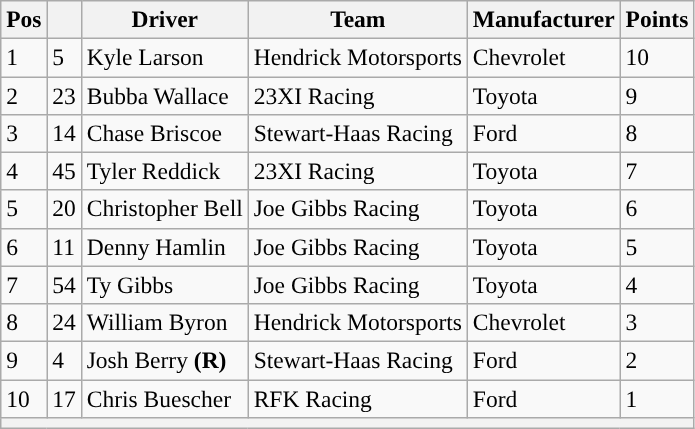<table class="wikitable" style="font-size:98%">
<tr>
<th>Pos</th>
<th></th>
<th>Driver</th>
<th>Team</th>
<th>Manufacturer</th>
<th>Points</th>
</tr>
<tr>
<td>1</td>
<td>5</td>
<td>Kyle Larson</td>
<td>Hendrick Motorsports</td>
<td>Chevrolet</td>
<td>10</td>
</tr>
<tr>
<td>2</td>
<td>23</td>
<td>Bubba Wallace</td>
<td>23XI Racing</td>
<td>Toyota</td>
<td>9</td>
</tr>
<tr>
<td>3</td>
<td>14</td>
<td>Chase Briscoe</td>
<td>Stewart-Haas Racing</td>
<td>Ford</td>
<td>8</td>
</tr>
<tr>
<td>4</td>
<td>45</td>
<td>Tyler Reddick</td>
<td>23XI Racing</td>
<td>Toyota</td>
<td>7</td>
</tr>
<tr>
<td>5</td>
<td>20</td>
<td>Christopher Bell</td>
<td>Joe Gibbs Racing</td>
<td>Toyota</td>
<td>6</td>
</tr>
<tr>
<td>6</td>
<td>11</td>
<td>Denny Hamlin</td>
<td>Joe Gibbs Racing</td>
<td>Toyota</td>
<td>5</td>
</tr>
<tr>
<td>7</td>
<td>54</td>
<td>Ty Gibbs</td>
<td>Joe Gibbs Racing</td>
<td>Toyota</td>
<td>4</td>
</tr>
<tr>
<td>8</td>
<td>24</td>
<td>William Byron</td>
<td>Hendrick Motorsports</td>
<td>Chevrolet</td>
<td>3</td>
</tr>
<tr>
<td>9</td>
<td>4</td>
<td>Josh Berry <strong>(R)</strong></td>
<td>Stewart-Haas Racing</td>
<td>Ford</td>
<td>2</td>
</tr>
<tr>
<td>10</td>
<td>17</td>
<td>Chris Buescher</td>
<td>RFK Racing</td>
<td>Ford</td>
<td>1</td>
</tr>
<tr>
<th colspan="6"></th>
</tr>
</table>
